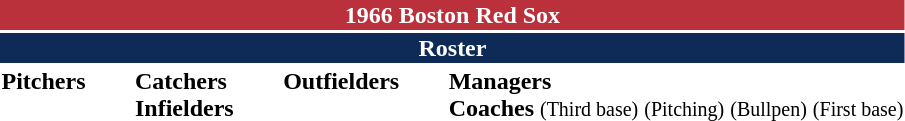<table class="toccolours" style="text-align: left;">
<tr>
<th colspan="10" style="background-color: #ba313c; color: white; text-align: center;">1966 Boston Red Sox</th>
</tr>
<tr>
<td colspan="10" style="background-color:#0d2b56; color: white; text-align: center;"><strong>Roster</strong></td>
</tr>
<tr>
<td valign="top"><strong>Pitchers</strong><br>



















</td>
<td width="25px"></td>
<td valign="top"><strong>Catchers</strong><br>

<strong>Infielders</strong>







</td>
<td width="25px"></td>
<td valign="top"><strong>Outfielders</strong><br>







</td>
<td width="25px"></td>
<td valign="top"><strong>Managers</strong><br>

<strong>Coaches</strong>
 <small>(Third base)</small>
 <small>(Pitching)</small>
 <small>(Bullpen)</small>
 <small>(First base)</small></td>
</tr>
<tr>
</tr>
</table>
